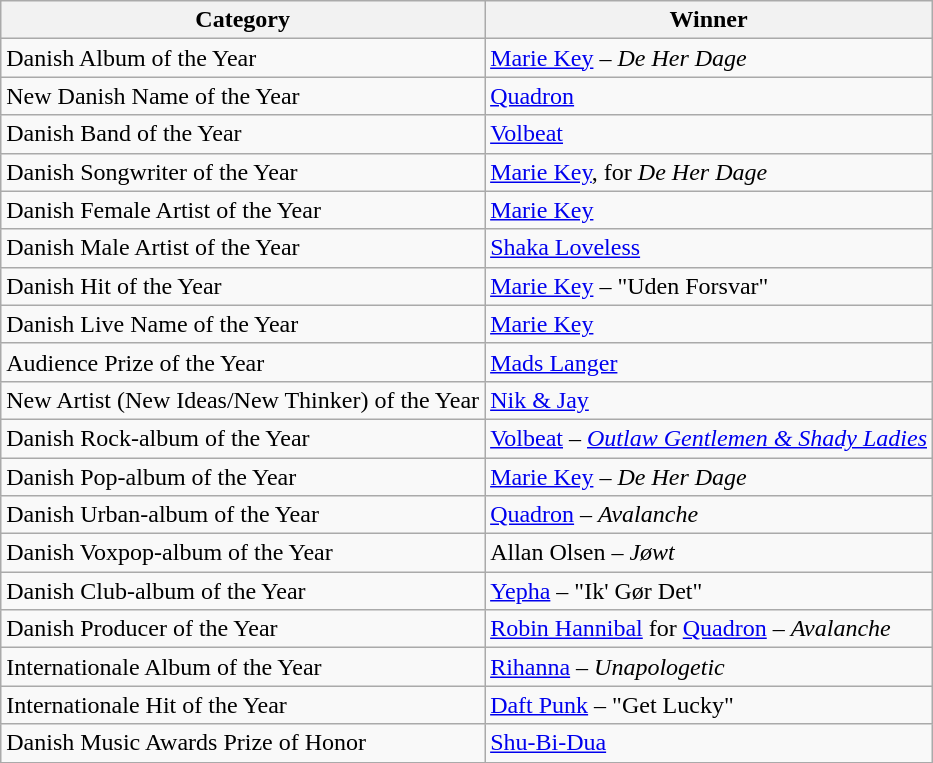<table class="wikitable">
<tr>
<th>Category</th>
<th>Winner</th>
</tr>
<tr>
<td>Danish Album of the Year</td>
<td><a href='#'>Marie Key</a> – <em>De Her Dage</em></td>
</tr>
<tr>
<td>New Danish Name of the Year</td>
<td><a href='#'>Quadron</a></td>
</tr>
<tr>
<td>Danish Band of the Year</td>
<td><a href='#'>Volbeat</a></td>
</tr>
<tr>
<td>Danish Songwriter of the Year</td>
<td><a href='#'>Marie Key</a>,  for <em>De Her Dage</em></td>
</tr>
<tr>
<td>Danish Female Artist of the Year</td>
<td><a href='#'>Marie Key</a></td>
</tr>
<tr>
<td>Danish Male Artist of the Year</td>
<td><a href='#'>Shaka Loveless</a></td>
</tr>
<tr>
<td>Danish Hit of the Year</td>
<td><a href='#'>Marie Key</a> – "Uden Forsvar"</td>
</tr>
<tr>
<td>Danish Live Name of the Year</td>
<td><a href='#'>Marie Key</a></td>
</tr>
<tr>
<td>Audience Prize of the Year</td>
<td><a href='#'>Mads Langer</a></td>
</tr>
<tr>
<td>New Artist (New Ideas/New Thinker) of the Year</td>
<td><a href='#'>Nik & Jay</a></td>
</tr>
<tr>
<td>Danish Rock-album of the Year</td>
<td><a href='#'>Volbeat</a> – <em><a href='#'>Outlaw Gentlemen & Shady Ladies</a></em></td>
</tr>
<tr>
<td>Danish Pop-album of the Year</td>
<td><a href='#'>Marie Key</a> – <em>De Her Dage</em></td>
</tr>
<tr>
<td>Danish Urban-album of the Year</td>
<td><a href='#'>Quadron</a> – <em>Avalanche</em></td>
</tr>
<tr>
<td>Danish Voxpop-album of the Year</td>
<td>Allan Olsen – <em>Jøwt</em></td>
</tr>
<tr>
<td>Danish Club-album of the Year</td>
<td><a href='#'>Yepha</a> – "Ik' Gør Det"</td>
</tr>
<tr>
<td>Danish Producer of the Year</td>
<td><a href='#'>Robin Hannibal</a> for <a href='#'>Quadron</a> – <em>Avalanche</em></td>
</tr>
<tr>
<td>Internationale Album of the Year</td>
<td><a href='#'>Rihanna</a> – <em>Unapologetic</em></td>
</tr>
<tr>
<td>Internationale Hit of the Year</td>
<td><a href='#'>Daft Punk</a> – "Get Lucky"</td>
</tr>
<tr>
<td>Danish Music Awards Prize of Honor</td>
<td><a href='#'>Shu-Bi-Dua</a></td>
</tr>
</table>
